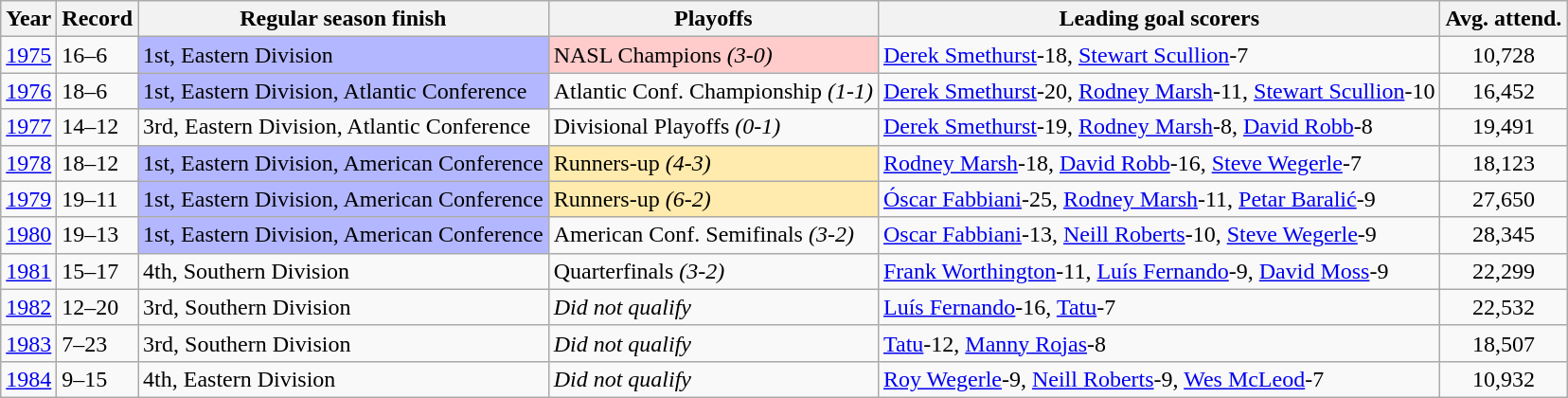<table class="wikitable">
<tr>
<th>Year</th>
<th>Record</th>
<th>Regular season finish</th>
<th>Playoffs</th>
<th>Leading goal scorers</th>
<th>Avg. attend.</th>
</tr>
<tr>
<td><a href='#'>1975</a></td>
<td>16–6</td>
<td style="background:#b3b7ff;">1st, Eastern Division</td>
<td style="background:#ffcbcb;">NASL Champions <em>(3-0)</em></td>
<td><a href='#'>Derek Smethurst</a>-18, <a href='#'>Stewart Scullion</a>-7</td>
<td style="text-align:center;">10,728</td>
</tr>
<tr>
<td><a href='#'>1976</a></td>
<td>18–6</td>
<td style="background:#b3b7ff;">1st, Eastern Division, Atlantic Conference</td>
<td>Atlantic Conf. Championship <em>(1-1)</em></td>
<td><a href='#'>Derek Smethurst</a>-20, <a href='#'>Rodney Marsh</a>-11, <a href='#'>Stewart Scullion</a>-10</td>
<td style="text-align:center;">16,452</td>
</tr>
<tr>
<td><a href='#'>1977</a></td>
<td>14–12</td>
<td>3rd, Eastern Division, Atlantic Conference</td>
<td>Divisional Playoffs <em>(0-1)</em></td>
<td><a href='#'>Derek Smethurst</a>-19, <a href='#'>Rodney Marsh</a>-8, <a href='#'>David Robb</a>-8</td>
<td style="text-align:center;">19,491</td>
</tr>
<tr>
<td><a href='#'>1978</a></td>
<td>18–12</td>
<td style="background:#b3b7ff;">1st, Eastern Division, American Conference</td>
<td style="background:#ffebad;">Runners-up <em>(4-3)</em></td>
<td><a href='#'>Rodney Marsh</a>-18, <a href='#'>David Robb</a>-16, <a href='#'>Steve Wegerle</a>-7</td>
<td style="text-align:center;">18,123</td>
</tr>
<tr>
<td><a href='#'>1979</a></td>
<td>19–11</td>
<td style="background:#b3b7ff;">1st, Eastern Division, American Conference</td>
<td style="background:#ffebad;">Runners-up <em>(6-2)</em></td>
<td><a href='#'>Óscar Fabbiani</a>-25, <a href='#'>Rodney Marsh</a>-11, <a href='#'>Petar Baralić</a>-9</td>
<td style="text-align:center;">27,650</td>
</tr>
<tr>
<td><a href='#'>1980</a></td>
<td>19–13</td>
<td style="background:#b3b7ff;">1st, Eastern Division, American Conference</td>
<td>American Conf. Semifinals <em>(3-2)</em></td>
<td><a href='#'>Oscar Fabbiani</a>-13, <a href='#'>Neill Roberts</a>-10, <a href='#'>Steve Wegerle</a>-9</td>
<td style="text-align:center;">28,345</td>
</tr>
<tr>
<td><a href='#'>1981</a></td>
<td>15–17</td>
<td>4th, Southern Division</td>
<td>Quarterfinals <em>(3-2)</em></td>
<td><a href='#'>Frank Worthington</a>-11, <a href='#'>Luís Fernando</a>-9, <a href='#'>David Moss</a>-9</td>
<td style="text-align:center;">22,299</td>
</tr>
<tr>
<td><a href='#'>1982</a></td>
<td>12–20</td>
<td>3rd, Southern Division</td>
<td><em>Did not qualify</em></td>
<td><a href='#'>Luís Fernando</a>-16, <a href='#'>Tatu</a>-7</td>
<td style="text-align:center;">22,532</td>
</tr>
<tr>
<td><a href='#'>1983</a></td>
<td>7–23</td>
<td>3rd, Southern Division</td>
<td><em>Did not qualify</em></td>
<td><a href='#'>Tatu</a>-12, <a href='#'>Manny Rojas</a>-8</td>
<td style="text-align:center;">18,507</td>
</tr>
<tr>
<td><a href='#'>1984</a></td>
<td>9–15</td>
<td>4th, Eastern Division</td>
<td><em>Did not qualify</em></td>
<td><a href='#'>Roy Wegerle</a>-9, <a href='#'>Neill Roberts</a>-9, <a href='#'>Wes McLeod</a>-7</td>
<td style="text-align:center;">10,932</td>
</tr>
</table>
